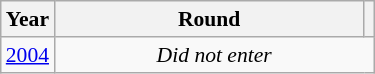<table class="wikitable" style="text-align: center; font-size:90%">
<tr>
<th>Year</th>
<th style="width:200px">Round</th>
<th></th>
</tr>
<tr>
<td><a href='#'>2004</a></td>
<td colspan="2"><em>Did not enter</em></td>
</tr>
</table>
